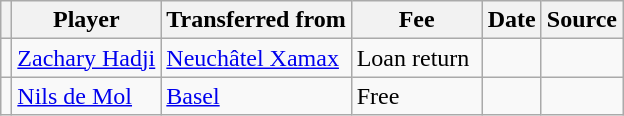<table class="wikitable plainrowheaders sortable">
<tr>
<th></th>
<th scope="col">Player</th>
<th>Transferred from</th>
<th style="width: 80px;">Fee</th>
<th scope="col">Date</th>
<th scope="col">Source</th>
</tr>
<tr>
<td align="center"></td>
<td> <a href='#'>Zachary Hadji</a></td>
<td> <a href='#'>Neuchâtel Xamax</a></td>
<td>Loan return</td>
<td></td>
<td></td>
</tr>
<tr>
<td align="center"></td>
<td> <a href='#'>Nils de Mol</a></td>
<td> <a href='#'>Basel</a></td>
<td>Free</td>
<td></td>
<td></td>
</tr>
</table>
